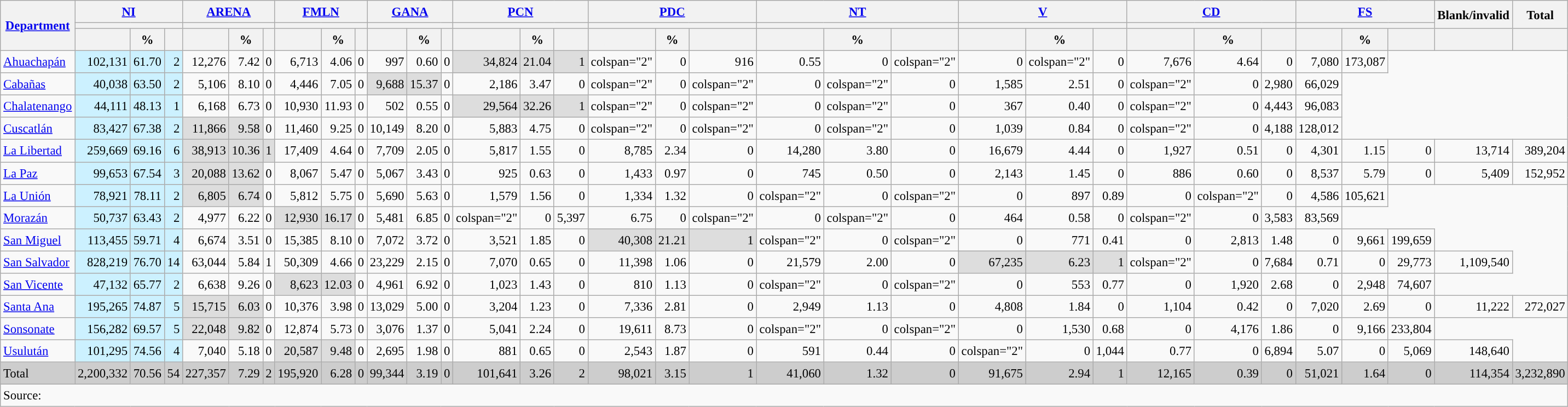<table class="wikitable sortable" style="text-align:right; font-size:95%; line-height:20px;">
<tr>
<th rowspan="3"><a href='#'>Department</a></th>
<th colspan="3"><a href='#'>NI</a></th>
<th colspan="3"><a href='#'>ARENA</a></th>
<th colspan="3"><a href='#'>FMLN</a></th>
<th colspan="3"><a href='#'>GANA</a></th>
<th colspan="3"><a href='#'>PCN</a></th>
<th colspan="3"><a href='#'>PDC</a></th>
<th colspan="3"><a href='#'>NT</a></th>
<th colspan="3"><a href='#'>V</a></th>
<th colspan="3"><a href='#'>CD</a></th>
<th colspan="3"><a href='#'>FS</a></th>
<th rowspan="2">Blank/invalid</th>
<th rowspan="2">Total</th>
</tr>
<tr>
<th colspan="3" style="background:"></th>
<th colspan="3" style="background:"></th>
<th colspan="3" style="background:"></th>
<th colspan="3" style="background:"></th>
<th colspan="3" style="background:"></th>
<th colspan="3" style="background:"></th>
<th colspan="3" style="background:"></th>
<th colspan="3" style="background:"></th>
<th colspan="3" style="background:"></th>
<th colspan="3" style="background:"></th>
</tr>
<tr>
<th data-sort-type="number"></th>
<th data-sort-type="number">%</th>
<th data-sort-type="number"></th>
<th data-sort-type="number"></th>
<th data-sort-type="number">%</th>
<th data-sort-type="number"></th>
<th data-sort-type="number"></th>
<th data-sort-type="number">%</th>
<th data-sort-type="number"></th>
<th data-sort-type="number"></th>
<th data-sort-type="number">%</th>
<th data-sort-type="number"></th>
<th data-sort-type="number"></th>
<th data-sort-type="number">%</th>
<th data-sort-type="number"></th>
<th data-sort-type="number"></th>
<th data-sort-type="number">%</th>
<th data-sort-type="number"></th>
<th data-sort-type="number"></th>
<th data-sort-type="number">%</th>
<th data-sort-type="number"></th>
<th data-sort-type="number"></th>
<th data-sort-type="number">%</th>
<th data-sort-type="number"></th>
<th data-sort-type="number"></th>
<th data-sort-type="number">%</th>
<th data-sort-type="number"></th>
<th data-sort-type="number"></th>
<th data-sort-type="number">%</th>
<th data-sort-type="number"></th>
<th data-sort-type="number"></th>
<th data-sort-type="number"></th>
</tr>
<tr>
<td align="left"><a href='#'>Ahuachapán</a></td>
<td style="background:#CCF1FF;">102,131</td>
<td style="background:#CCF1FF;">61.70</td>
<td style="background:#CCF1FF;">2</td>
<td>12,276</td>
<td>7.42</td>
<td>0</td>
<td>6,713</td>
<td>4.06</td>
<td>0</td>
<td>997</td>
<td>0.60</td>
<td>0</td>
<td style="background:#DDD">34,824</td>
<td style="background:#DDD">21.04</td>
<td style="background:#DDD">1</td>
<td>colspan="2" </td>
<td>0</td>
<td>916</td>
<td>0.55</td>
<td>0</td>
<td>colspan="2" </td>
<td>0</td>
<td>colspan="2" </td>
<td>0</td>
<td>7,676</td>
<td>4.64</td>
<td>0</td>
<td>7,080</td>
<td>173,087</td>
</tr>
<tr>
<td align="left"><a href='#'>Cabañas</a></td>
<td style="background:#CCF1FF;">40,038</td>
<td style="background:#CCF1FF;">63.50</td>
<td style="background:#CCF1FF;">2</td>
<td>5,106</td>
<td>8.10</td>
<td>0</td>
<td>4,446</td>
<td>7.05</td>
<td>0</td>
<td style="background:#DDD">9,688</td>
<td style="background:#DDD">15.37</td>
<td>0</td>
<td>2,186</td>
<td>3.47</td>
<td>0</td>
<td>colspan="2" </td>
<td>0</td>
<td>colspan="2" </td>
<td>0</td>
<td>colspan="2" </td>
<td>0</td>
<td>1,585</td>
<td>2.51</td>
<td>0</td>
<td>colspan="2" </td>
<td>0</td>
<td>2,980</td>
<td>66,029</td>
</tr>
<tr>
<td align="left"><a href='#'>Chalatenango</a></td>
<td style="background:#CCF1FF;">44,111</td>
<td style="background:#CCF1FF;">48.13</td>
<td style="background:#CCF1FF;">1</td>
<td>6,168</td>
<td>6.73</td>
<td>0</td>
<td>10,930</td>
<td>11.93</td>
<td>0</td>
<td>502</td>
<td>0.55</td>
<td>0</td>
<td style="background:#DDD">29,564</td>
<td style="background:#DDD">32.26</td>
<td style="background:#DDD">1</td>
<td>colspan="2" </td>
<td>0</td>
<td>colspan="2" </td>
<td>0</td>
<td>colspan="2" </td>
<td>0</td>
<td>367</td>
<td>0.40</td>
<td>0</td>
<td>colspan="2" </td>
<td>0</td>
<td>4,443</td>
<td>96,083</td>
</tr>
<tr>
<td align="left"><a href='#'>Cuscatlán</a></td>
<td style="background:#CCF1FF;">83,427</td>
<td style="background:#CCF1FF;">67.38</td>
<td style="background:#CCF1FF;">2</td>
<td style="background:#DDD">11,866</td>
<td style="background:#DDD">9.58</td>
<td>0</td>
<td>11,460</td>
<td>9.25</td>
<td>0</td>
<td>10,149</td>
<td>8.20</td>
<td>0</td>
<td>5,883</td>
<td>4.75</td>
<td>0</td>
<td>colspan="2" </td>
<td>0</td>
<td>colspan="2" </td>
<td>0</td>
<td>colspan="2" </td>
<td>0</td>
<td>1,039</td>
<td>0.84</td>
<td>0</td>
<td>colspan="2" </td>
<td>0</td>
<td>4,188</td>
<td>128,012</td>
</tr>
<tr>
<td align="left"><a href='#'>La Libertad</a></td>
<td style="background:#CCF1FF;">259,669</td>
<td style="background:#CCF1FF;">69.16</td>
<td style="background:#CCF1FF;">6</td>
<td style="background:#DDD">38,913</td>
<td style="background:#DDD">10.36</td>
<td style="background:#DDD">1</td>
<td>17,409</td>
<td>4.64</td>
<td>0</td>
<td>7,709</td>
<td>2.05</td>
<td>0</td>
<td>5,817</td>
<td>1.55</td>
<td>0</td>
<td>8,785</td>
<td>2.34</td>
<td>0</td>
<td>14,280</td>
<td>3.80</td>
<td>0</td>
<td>16,679</td>
<td>4.44</td>
<td>0</td>
<td>1,927</td>
<td>0.51</td>
<td>0</td>
<td>4,301</td>
<td>1.15</td>
<td>0</td>
<td>13,714</td>
<td>389,204</td>
</tr>
<tr>
<td align="left"><a href='#'>La Paz</a></td>
<td style="background:#CCF1FF;">99,653</td>
<td style="background:#CCF1FF;">67.54</td>
<td style="background:#CCF1FF;">3</td>
<td style="background:#DDD">20,088</td>
<td style="background:#DDD">13.62</td>
<td>0</td>
<td>8,067</td>
<td>5.47</td>
<td>0</td>
<td>5,067</td>
<td>3.43</td>
<td>0</td>
<td>925</td>
<td>0.63</td>
<td>0</td>
<td>1,433</td>
<td>0.97</td>
<td>0</td>
<td>745</td>
<td>0.50</td>
<td>0</td>
<td>2,143</td>
<td>1.45</td>
<td>0</td>
<td>886</td>
<td>0.60</td>
<td>0</td>
<td>8,537</td>
<td>5.79</td>
<td>0</td>
<td>5,409</td>
<td>152,952</td>
</tr>
<tr>
<td align="left"><a href='#'>La Unión</a></td>
<td style="background:#CCF1FF;">78,921</td>
<td style="background:#CCF1FF;">78.11</td>
<td style="background:#CCF1FF;">2</td>
<td style="background:#DDD">6,805</td>
<td style="background:#DDD">6.74</td>
<td>0</td>
<td>5,812</td>
<td>5.75</td>
<td>0</td>
<td>5,690</td>
<td>5.63</td>
<td>0</td>
<td>1,579</td>
<td>1.56</td>
<td>0</td>
<td>1,334</td>
<td>1.32</td>
<td>0</td>
<td>colspan="2" </td>
<td>0</td>
<td>colspan="2" </td>
<td>0</td>
<td>897</td>
<td>0.89</td>
<td>0</td>
<td>colspan="2" </td>
<td>0</td>
<td>4,586</td>
<td>105,621</td>
</tr>
<tr>
<td align="left"><a href='#'>Morazán</a></td>
<td style="background:#CCF1FF;">50,737</td>
<td style="background:#CCF1FF;">63.43</td>
<td style="background:#CCF1FF;">2</td>
<td>4,977</td>
<td>6.22</td>
<td>0</td>
<td style="background:#DDD">12,930</td>
<td style="background:#DDD">16.17</td>
<td>0</td>
<td>5,481</td>
<td>6.85</td>
<td>0</td>
<td>colspan="2" </td>
<td>0</td>
<td>5,397</td>
<td>6.75</td>
<td>0</td>
<td>colspan="2" </td>
<td>0</td>
<td>colspan="2" </td>
<td>0</td>
<td>464</td>
<td>0.58</td>
<td>0</td>
<td>colspan="2" </td>
<td>0</td>
<td>3,583</td>
<td>83,569</td>
</tr>
<tr>
<td align="left"><a href='#'>San Miguel</a></td>
<td style="background:#CCF1FF;">113,455</td>
<td style="background:#CCF1FF;">59.71</td>
<td style="background:#CCF1FF;">4</td>
<td>6,674</td>
<td>3.51</td>
<td>0</td>
<td>15,385</td>
<td>8.10</td>
<td>0</td>
<td>7,072</td>
<td>3.72</td>
<td>0</td>
<td>3,521</td>
<td>1.85</td>
<td>0</td>
<td style="background:#DDD">40,308</td>
<td style="background:#DDD">21.21</td>
<td style="background:#DDD">1</td>
<td>colspan="2" </td>
<td>0</td>
<td>colspan="2" </td>
<td>0</td>
<td>771</td>
<td>0.41</td>
<td>0</td>
<td>2,813</td>
<td>1.48</td>
<td>0</td>
<td>9,661</td>
<td>199,659</td>
</tr>
<tr>
<td align="left"><a href='#'>San Salvador</a></td>
<td style="background:#CCF1FF;">828,219</td>
<td style="background:#CCF1FF;">76.70</td>
<td style="background:#CCF1FF;">14</td>
<td>63,044</td>
<td>5.84</td>
<td>1</td>
<td>50,309</td>
<td>4.66</td>
<td>0</td>
<td>23,229</td>
<td>2.15</td>
<td>0</td>
<td>7,070</td>
<td>0.65</td>
<td>0</td>
<td>11,398</td>
<td>1.06</td>
<td>0</td>
<td>21,579</td>
<td>2.00</td>
<td>0</td>
<td style="background:#DDD">67,235</td>
<td style="background:#DDD">6.23</td>
<td style="background:#DDD">1</td>
<td>colspan="2" </td>
<td>0</td>
<td>7,684</td>
<td>0.71</td>
<td>0</td>
<td>29,773</td>
<td>1,109,540</td>
</tr>
<tr>
<td align="left"><a href='#'>San Vicente</a></td>
<td style="background:#CCF1FF;">47,132</td>
<td style="background:#CCF1FF;">65.77</td>
<td style="background:#CCF1FF;">2</td>
<td>6,638</td>
<td>9.26</td>
<td>0</td>
<td style="background:#DDD">8,623</td>
<td style="background:#DDD">12.03</td>
<td>0</td>
<td>4,961</td>
<td>6.92</td>
<td>0</td>
<td>1,023</td>
<td>1.43</td>
<td>0</td>
<td>810</td>
<td>1.13</td>
<td>0</td>
<td>colspan="2" </td>
<td>0</td>
<td>colspan="2" </td>
<td>0</td>
<td>553</td>
<td>0.77</td>
<td>0</td>
<td>1,920</td>
<td>2.68</td>
<td>0</td>
<td>2,948</td>
<td>74,607</td>
</tr>
<tr>
<td align="left"><a href='#'>Santa Ana</a></td>
<td style="background:#CCF1FF;">195,265</td>
<td style="background:#CCF1FF;">74.87</td>
<td style="background:#CCF1FF;">5</td>
<td style="background:#DDD">15,715</td>
<td style="background:#DDD">6.03</td>
<td>0</td>
<td>10,376</td>
<td>3.98</td>
<td>0</td>
<td>13,029</td>
<td>5.00</td>
<td>0</td>
<td>3,204</td>
<td>1.23</td>
<td>0</td>
<td>7,336</td>
<td>2.81</td>
<td>0</td>
<td>2,949</td>
<td>1.13</td>
<td>0</td>
<td>4,808</td>
<td>1.84</td>
<td>0</td>
<td>1,104</td>
<td>0.42</td>
<td>0</td>
<td>7,020</td>
<td>2.69</td>
<td>0</td>
<td>11,222</td>
<td>272,027</td>
</tr>
<tr>
<td align="left"><a href='#'>Sonsonate</a></td>
<td style="background:#CCF1FF;">156,282</td>
<td style="background:#CCF1FF;">69.57</td>
<td style="background:#CCF1FF;">5</td>
<td style="background:#DDD">22,048</td>
<td style="background:#DDD">9.82</td>
<td>0</td>
<td>12,874</td>
<td>5.73</td>
<td>0</td>
<td>3,076</td>
<td>1.37</td>
<td>0</td>
<td>5,041</td>
<td>2.24</td>
<td>0</td>
<td>19,611</td>
<td>8.73</td>
<td>0</td>
<td>colspan="2" </td>
<td>0</td>
<td>colspan="2" </td>
<td>0</td>
<td>1,530</td>
<td>0.68</td>
<td>0</td>
<td>4,176</td>
<td>1.86</td>
<td>0</td>
<td>9,166</td>
<td>233,804</td>
</tr>
<tr>
<td align="left"><a href='#'>Usulután</a></td>
<td style="background:#CCF1FF;">101,295</td>
<td style="background:#CCF1FF;">74.56</td>
<td style="background:#CCF1FF;">4</td>
<td>7,040</td>
<td>5.18</td>
<td>0</td>
<td style="background:#DDD">20,587</td>
<td style="background:#DDD">9.48</td>
<td>0</td>
<td>2,695</td>
<td>1.98</td>
<td>0</td>
<td>881</td>
<td>0.65</td>
<td>0</td>
<td>2,543</td>
<td>1.87</td>
<td>0</td>
<td>591</td>
<td>0.44</td>
<td>0</td>
<td>colspan="2" </td>
<td>0</td>
<td>1,044</td>
<td>0.77</td>
<td>0</td>
<td>6,894</td>
<td>5.07</td>
<td>0</td>
<td>5,069</td>
<td>148,640</td>
</tr>
<tr style="background:#CDCDCD;">
<td align="left">Total</td>
<td>2,200,332</td>
<td>70.56</td>
<td>54</td>
<td>227,357</td>
<td>7.29</td>
<td>2</td>
<td>195,920</td>
<td>6.28</td>
<td>0</td>
<td>99,344</td>
<td>3.19</td>
<td>0</td>
<td>101,641</td>
<td>3.26</td>
<td>2</td>
<td>98,021</td>
<td>3.15</td>
<td>1</td>
<td>41,060</td>
<td>1.32</td>
<td>0</td>
<td>91,675</td>
<td>2.94</td>
<td>1</td>
<td>12,165</td>
<td>0.39</td>
<td>0</td>
<td>51,021</td>
<td>1.64</td>
<td>0</td>
<td>114,354</td>
<td>3,232,890</td>
</tr>
<tr>
<td align="left" colspan="33">Source: </td>
</tr>
</table>
